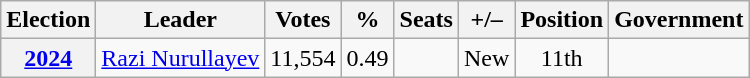<table class=wikitable style=text-align:center>
<tr>
<th>Election</th>
<th>Leader</th>
<th>Votes</th>
<th>%</th>
<th>Seats</th>
<th>+/–</th>
<th>Position</th>
<th>Government</th>
</tr>
<tr>
<th><a href='#'>2024</a></th>
<td><a href='#'>Razi Nurullayev</a></td>
<td>11,554</td>
<td>0.49</td>
<td></td>
<td>New</td>
<td> 11th</td>
<td></td>
</tr>
</table>
